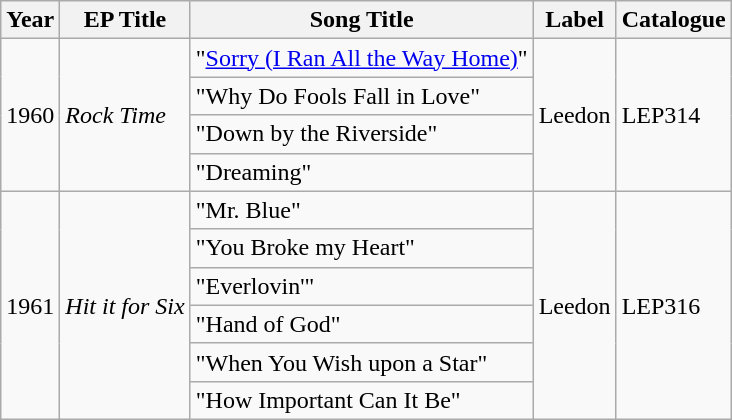<table class="wikitable">
<tr>
<th>Year</th>
<th>EP Title</th>
<th>Song Title</th>
<th>Label</th>
<th>Catalogue</th>
</tr>
<tr>
<td rowspan="4">1960</td>
<td rowspan="4"><em>Rock Time</em></td>
<td>"<a href='#'>Sorry (I Ran All the Way Home)</a>"</td>
<td rowspan="4">Leedon</td>
<td rowspan="4">LEP314</td>
</tr>
<tr>
<td>"Why Do Fools Fall in Love"</td>
</tr>
<tr>
<td>"Down by the Riverside"</td>
</tr>
<tr>
<td>"Dreaming"</td>
</tr>
<tr>
<td rowspan="6">1961</td>
<td rowspan="6"><em>Hit it for Six</em></td>
<td>"Mr. Blue"</td>
<td rowspan="6">Leedon</td>
<td rowspan="6">LEP316</td>
</tr>
<tr>
<td>"You Broke my Heart"</td>
</tr>
<tr>
<td>"Everlovin'"</td>
</tr>
<tr>
<td>"Hand of God"</td>
</tr>
<tr>
<td>"When You Wish upon a Star"</td>
</tr>
<tr>
<td>"How Important Can It Be"</td>
</tr>
</table>
